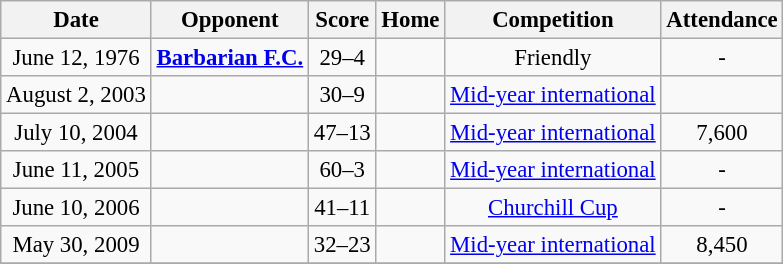<table class="wikitable" style="font-size: 95%;text-align: center;">
<tr>
<th>Date</th>
<th>Opponent</th>
<th>Score</th>
<th>Home</th>
<th>Competition</th>
<th>Attendance</th>
</tr>
<tr>
<td>June 12, 1976</td>
<td><strong><a href='#'>Barbarian F.C.</a></strong> </td>
<td>29–4</td>
<td></td>
<td>Friendly</td>
<td>-</td>
</tr>
<tr>
<td>August 2, 2003</td>
<td><strong></strong></td>
<td>30–9</td>
<td></td>
<td><a href='#'>Mid-year international</a></td>
<td></td>
</tr>
<tr>
<td>July 10, 2004</td>
<td><strong></strong></td>
<td>47–13</td>
<td></td>
<td><a href='#'>Mid-year international</a></td>
<td>7,600</td>
</tr>
<tr>
<td>June 11, 2005</td>
<td><strong></strong></td>
<td>60–3</td>
<td></td>
<td><a href='#'>Mid-year international</a></td>
<td>-</td>
</tr>
<tr>
<td>June 10, 2006</td>
<td><strong></strong></td>
<td>41–11</td>
<td></td>
<td><a href='#'>Churchill Cup</a></td>
<td>-</td>
</tr>
<tr>
<td>May 30, 2009</td>
<td><strong></strong></td>
<td>32–23</td>
<td></td>
<td><a href='#'>Mid-year international</a></td>
<td>8,450</td>
</tr>
<tr>
</tr>
</table>
